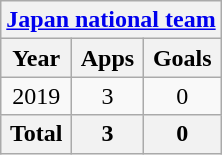<table class="wikitable" style="text-align:center">
<tr>
<th colspan=3><a href='#'>Japan national team</a></th>
</tr>
<tr>
<th>Year</th>
<th>Apps</th>
<th>Goals</th>
</tr>
<tr>
<td>2019</td>
<td>3</td>
<td>0</td>
</tr>
<tr>
<th>Total</th>
<th>3</th>
<th>0</th>
</tr>
</table>
